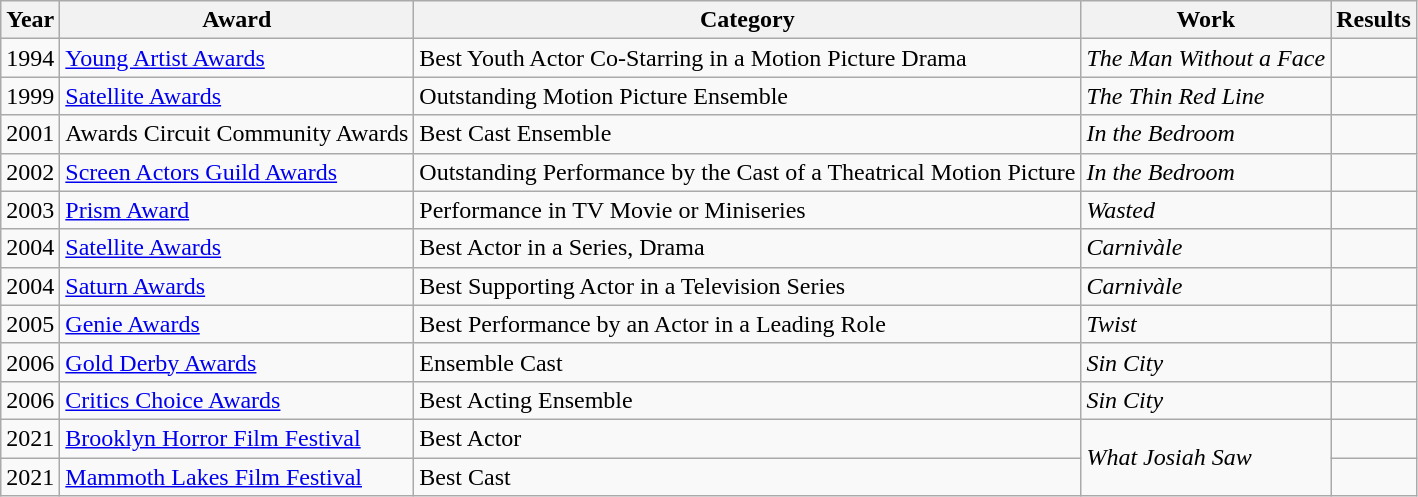<table class="wikitable sortable">
<tr>
<th>Year</th>
<th>Award</th>
<th>Category</th>
<th>Work</th>
<th>Results</th>
</tr>
<tr>
<td>1994</td>
<td><a href='#'>Young Artist Awards</a></td>
<td>Best Youth Actor Co-Starring in a Motion Picture Drama</td>
<td><em>The Man Without a Face</em></td>
<td></td>
</tr>
<tr>
<td>1999</td>
<td><a href='#'>Satellite Awards</a></td>
<td>Outstanding Motion Picture Ensemble</td>
<td><em>The Thin Red Line</em></td>
<td></td>
</tr>
<tr>
<td>2001</td>
<td>Awards Circuit Community Awards</td>
<td>Best Cast Ensemble</td>
<td><em>In the Bedroom</em></td>
<td></td>
</tr>
<tr>
<td>2002</td>
<td><a href='#'>Screen Actors Guild Awards</a></td>
<td>Outstanding Performance by the Cast of a Theatrical Motion Picture</td>
<td><em>In the Bedroom</em></td>
<td></td>
</tr>
<tr>
<td>2003</td>
<td><a href='#'>Prism Award</a></td>
<td>Performance in TV Movie or Miniseries</td>
<td><em>Wasted</em></td>
<td></td>
</tr>
<tr>
<td>2004</td>
<td><a href='#'>Satellite Awards</a></td>
<td>Best Actor in a Series, Drama</td>
<td><em>Carnivàle</em></td>
<td></td>
</tr>
<tr>
<td>2004</td>
<td><a href='#'>Saturn Awards</a></td>
<td>Best Supporting Actor in a Television Series</td>
<td><em>Carnivàle</em></td>
<td></td>
</tr>
<tr>
<td>2005</td>
<td><a href='#'>Genie Awards</a></td>
<td>Best Performance by an Actor in a Leading Role</td>
<td><em>Twist</em></td>
<td></td>
</tr>
<tr>
<td>2006</td>
<td><a href='#'>Gold Derby Awards</a></td>
<td>Ensemble Cast</td>
<td><em>Sin City</em></td>
<td></td>
</tr>
<tr>
<td>2006</td>
<td><a href='#'>Critics Choice Awards</a></td>
<td>Best Acting Ensemble</td>
<td><em>Sin City</em></td>
<td></td>
</tr>
<tr>
<td>2021</td>
<td><a href='#'>Brooklyn Horror Film Festival</a></td>
<td>Best Actor</td>
<td rowspan="2"><em>What Josiah Saw</em></td>
<td></td>
</tr>
<tr>
<td>2021</td>
<td><a href='#'>Mammoth Lakes Film Festival</a></td>
<td>Best Cast</td>
<td></td>
</tr>
</table>
